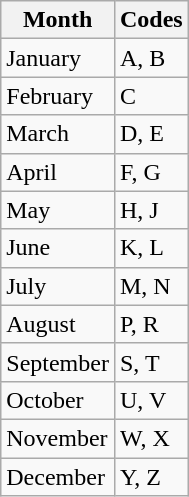<table class="wikitable">
<tr>
<th>Month</th>
<th>Codes</th>
</tr>
<tr>
<td>January</td>
<td>A, B</td>
</tr>
<tr>
<td>February</td>
<td>C</td>
</tr>
<tr>
<td>March</td>
<td>D, E</td>
</tr>
<tr>
<td>April</td>
<td>F, G</td>
</tr>
<tr>
<td>May</td>
<td>H, J</td>
</tr>
<tr>
<td>June</td>
<td>K, L</td>
</tr>
<tr>
<td>July</td>
<td>M, N</td>
</tr>
<tr>
<td>August</td>
<td>P, R</td>
</tr>
<tr>
<td>September</td>
<td>S, T</td>
</tr>
<tr>
<td>October</td>
<td>U, V</td>
</tr>
<tr>
<td>November</td>
<td>W, X</td>
</tr>
<tr>
<td>December</td>
<td>Y, Z</td>
</tr>
</table>
